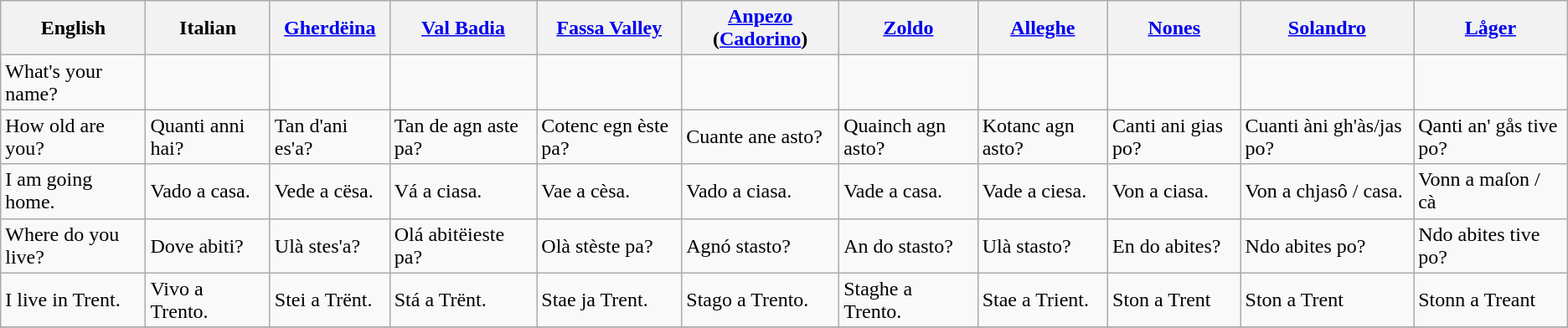<table class="wikitable">
<tr>
<th>English</th>
<th>Italian</th>
<th><a href='#'>Gherdëina</a></th>
<th><a href='#'>Val Badia</a></th>
<th><a href='#'>Fassa Valley</a></th>
<th><a href='#'>Anpezo</a> (<a href='#'>Cadorino</a>)</th>
<th><a href='#'>Zoldo</a></th>
<th><a href='#'>Alleghe</a></th>
<th><a href='#'>Nones</a></th>
<th><a href='#'>Solandro</a></th>
<th><a href='#'>Låger</a></th>
</tr>
<tr>
<td>What's your name?</td>
<td></td>
<td></td>
<td></td>
<td></td>
<td></td>
<td></td>
<td></td>
<td></td>
<td></td>
<td></td>
</tr>
<tr>
<td>How old are you?</td>
<td>Quanti anni hai?</td>
<td>Tan d'ani es'a?</td>
<td>Tan de agn aste pa?</td>
<td>Cotenc egn èste pa?</td>
<td>Cuante ane asto?</td>
<td>Quainch agn asto?</td>
<td>Kotanc agn asto?</td>
<td>Canti ani gias po?</td>
<td>Cuanti àni gh'às/jas po?</td>
<td>Qanti an' gås tive po?</td>
</tr>
<tr>
<td>I am going home.</td>
<td>Vado a casa.</td>
<td>Vede a cësa.</td>
<td>Vá a ciasa.</td>
<td>Vae a cèsa.</td>
<td>Vado a ciasa.</td>
<td>Vade a casa.</td>
<td>Vade a ciesa.</td>
<td>Von a ciasa.</td>
<td>Von a chjasô / casa.</td>
<td>Vonn a maſon / cà</td>
</tr>
<tr>
<td>Where do you live?</td>
<td>Dove abiti?</td>
<td>Ulà stes'a?</td>
<td>Olá abitëieste pa?</td>
<td>Olà stèste pa?</td>
<td>Agnó stasto?</td>
<td>An do stasto?</td>
<td>Ulà stasto?</td>
<td>En do abites?</td>
<td>Ndo abites po?</td>
<td>Ndo abites tive po?</td>
</tr>
<tr>
<td>I live in Trent.</td>
<td>Vivo a Trento.</td>
<td>Stei a Trënt.</td>
<td>Stá a Trënt.</td>
<td>Stae ja Trent.</td>
<td>Stago a Trento.</td>
<td>Staghe a Trento.</td>
<td>Stae a Trient.</td>
<td>Ston a Trent</td>
<td>Ston a Trent</td>
<td>Stonn a Treant</td>
</tr>
<tr>
</tr>
</table>
